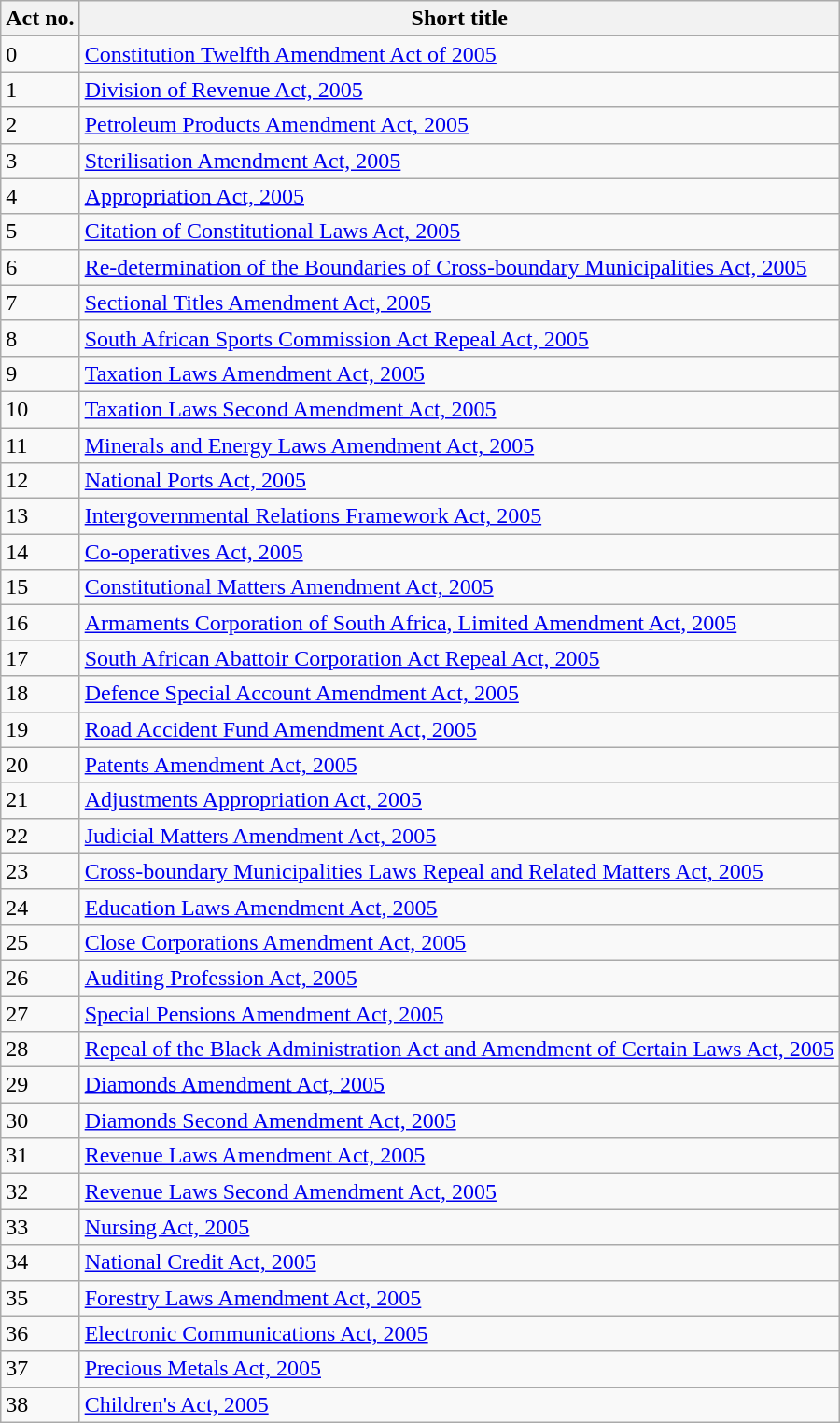<table class="wikitable sortable">
<tr>
<th>Act no.</th>
<th>Short title</th>
</tr>
<tr>
<td><span>0</span></td>
<td><a href='#'>Constitution Twelfth Amendment Act of 2005</a></td>
</tr>
<tr>
<td>1</td>
<td><a href='#'>Division of Revenue Act, 2005</a></td>
</tr>
<tr>
<td>2</td>
<td><a href='#'>Petroleum Products Amendment Act, 2005</a></td>
</tr>
<tr>
<td>3</td>
<td><a href='#'>Sterilisation Amendment Act, 2005</a></td>
</tr>
<tr>
<td>4</td>
<td><a href='#'>Appropriation Act, 2005</a></td>
</tr>
<tr>
<td>5</td>
<td><a href='#'>Citation of Constitutional Laws Act, 2005</a></td>
</tr>
<tr>
<td>6</td>
<td><a href='#'>Re-determination of the Boundaries of Cross-boundary Municipalities Act, 2005</a></td>
</tr>
<tr>
<td>7</td>
<td><a href='#'>Sectional Titles Amendment Act, 2005</a></td>
</tr>
<tr>
<td>8</td>
<td><a href='#'>South African Sports Commission Act Repeal Act, 2005</a></td>
</tr>
<tr>
<td>9</td>
<td><a href='#'>Taxation Laws Amendment Act, 2005</a></td>
</tr>
<tr>
<td>10</td>
<td><a href='#'>Taxation Laws Second Amendment Act, 2005</a></td>
</tr>
<tr>
<td>11</td>
<td><a href='#'>Minerals and Energy Laws Amendment Act, 2005</a></td>
</tr>
<tr>
<td>12</td>
<td><a href='#'>National Ports Act, 2005</a></td>
</tr>
<tr>
<td>13</td>
<td><a href='#'>Intergovernmental Relations Framework Act, 2005</a></td>
</tr>
<tr>
<td>14</td>
<td><a href='#'>Co-operatives Act, 2005</a></td>
</tr>
<tr>
<td>15</td>
<td><a href='#'>Constitutional Matters Amendment Act, 2005</a></td>
</tr>
<tr>
<td>16</td>
<td><a href='#'>Armaments Corporation of South Africa, Limited Amendment Act, 2005</a></td>
</tr>
<tr>
<td>17</td>
<td><a href='#'>South African Abattoir Corporation Act Repeal Act, 2005</a></td>
</tr>
<tr>
<td>18</td>
<td><a href='#'>Defence Special Account Amendment Act, 2005</a></td>
</tr>
<tr>
<td>19</td>
<td><a href='#'>Road Accident Fund Amendment Act, 2005</a></td>
</tr>
<tr>
<td>20</td>
<td><a href='#'>Patents Amendment Act, 2005</a></td>
</tr>
<tr>
<td>21</td>
<td><a href='#'>Adjustments Appropriation Act, 2005</a></td>
</tr>
<tr>
<td>22</td>
<td><a href='#'>Judicial Matters Amendment Act, 2005</a></td>
</tr>
<tr>
<td>23</td>
<td><a href='#'>Cross-boundary Municipalities Laws Repeal and Related Matters Act, 2005</a></td>
</tr>
<tr>
<td>24</td>
<td><a href='#'>Education Laws Amendment Act, 2005</a></td>
</tr>
<tr>
<td>25</td>
<td><a href='#'>Close Corporations Amendment Act, 2005</a></td>
</tr>
<tr>
<td>26</td>
<td><a href='#'>Auditing Profession Act, 2005</a></td>
</tr>
<tr>
<td>27</td>
<td><a href='#'>Special Pensions Amendment Act, 2005</a></td>
</tr>
<tr>
<td>28</td>
<td><a href='#'>Repeal of the Black Administration Act and Amendment of Certain Laws Act, 2005</a></td>
</tr>
<tr>
<td>29</td>
<td><a href='#'>Diamonds Amendment Act, 2005</a></td>
</tr>
<tr>
<td>30</td>
<td><a href='#'>Diamonds Second Amendment Act, 2005</a></td>
</tr>
<tr>
<td>31</td>
<td><a href='#'>Revenue Laws Amendment Act, 2005</a></td>
</tr>
<tr>
<td>32</td>
<td><a href='#'>Revenue Laws Second Amendment Act, 2005</a></td>
</tr>
<tr>
<td>33</td>
<td><a href='#'>Nursing Act, 2005</a></td>
</tr>
<tr>
<td>34</td>
<td><a href='#'>National Credit Act, 2005</a></td>
</tr>
<tr>
<td>35</td>
<td><a href='#'>Forestry Laws Amendment Act, 2005</a></td>
</tr>
<tr>
<td>36</td>
<td><a href='#'>Electronic Communications Act, 2005</a></td>
</tr>
<tr>
<td>37</td>
<td><a href='#'>Precious Metals Act, 2005</a></td>
</tr>
<tr>
<td>38</td>
<td><a href='#'>Children's Act, 2005</a></td>
</tr>
</table>
